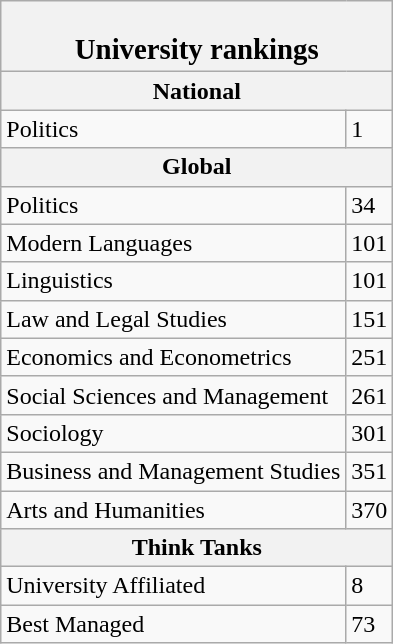<table class="wikitable">
<tr>
<th colspan="2" style="font-size: 100%; text-align: center;"><br><big>University rankings</big></th>
</tr>
<tr>
<th colspan="6">National</th>
</tr>
<tr>
<td>Politics</td>
<td>1</td>
</tr>
<tr>
<th colspan="6">Global</th>
</tr>
<tr>
<td>Politics</td>
<td>34</td>
</tr>
<tr>
<td>Modern Languages</td>
<td>101</td>
</tr>
<tr>
<td>Linguistics</td>
<td>101</td>
</tr>
<tr>
<td>Law and Legal Studies</td>
<td>151</td>
</tr>
<tr>
<td>Economics and Econometrics</td>
<td>251</td>
</tr>
<tr>
<td>Social Sciences and Management</td>
<td>261</td>
</tr>
<tr>
<td>Sociology</td>
<td>301</td>
</tr>
<tr>
<td>Business and Management Studies</td>
<td>351</td>
</tr>
<tr>
<td>Arts and Humanities</td>
<td>370</td>
</tr>
<tr>
<th colspan="6">Think Tanks</th>
</tr>
<tr>
<td>University Affiliated</td>
<td>8</td>
</tr>
<tr>
<td>Best Managed</td>
<td>73</td>
</tr>
</table>
